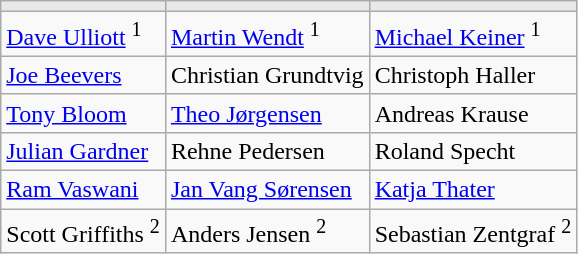<table class="wikitable">
<tr>
<th style="background: #E9E9E9;"></th>
<th style="background: #E9E9E9;"></th>
<th style="background: #E9E9E9;"></th>
</tr>
<tr>
<td><a href='#'>Dave Ulliott</a> <sup>1</sup></td>
<td><a href='#'>Martin Wendt</a> <sup>1</sup></td>
<td><a href='#'>Michael Keiner</a> <sup>1</sup></td>
</tr>
<tr>
<td><a href='#'>Joe Beevers</a></td>
<td>Christian Grundtvig</td>
<td>Christoph Haller</td>
</tr>
<tr>
<td><a href='#'>Tony Bloom</a></td>
<td><a href='#'>Theo Jørgensen</a></td>
<td>Andreas Krause</td>
</tr>
<tr>
<td><a href='#'>Julian Gardner</a></td>
<td>Rehne Pedersen</td>
<td>Roland Specht</td>
</tr>
<tr>
<td><a href='#'>Ram Vaswani</a></td>
<td><a href='#'>Jan Vang Sørensen</a></td>
<td><a href='#'>Katja Thater</a></td>
</tr>
<tr>
<td>Scott Griffiths <sup>2</sup></td>
<td>Anders Jensen <sup>2</sup></td>
<td>Sebastian Zentgraf <sup>2</sup></td>
</tr>
</table>
